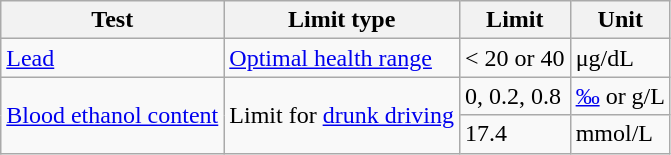<table class="wikitable">
<tr>
<th>Test</th>
<th>Limit type</th>
<th>Limit</th>
<th>Unit</th>
</tr>
<tr>
<td><a href='#'>Lead</a></td>
<td><a href='#'>Optimal health range</a></td>
<td>< 20 or 40</td>
<td>μg/dL</td>
</tr>
<tr>
<td rowspan=2><a href='#'>Blood ethanol content</a></td>
<td rowspan=2>Limit for <a href='#'>drunk driving</a></td>
<td>0, 0.2, 0.8</td>
<td><a href='#'>‰</a> or g/L</td>
</tr>
<tr>
<td>17.4</td>
<td>mmol/L</td>
</tr>
</table>
